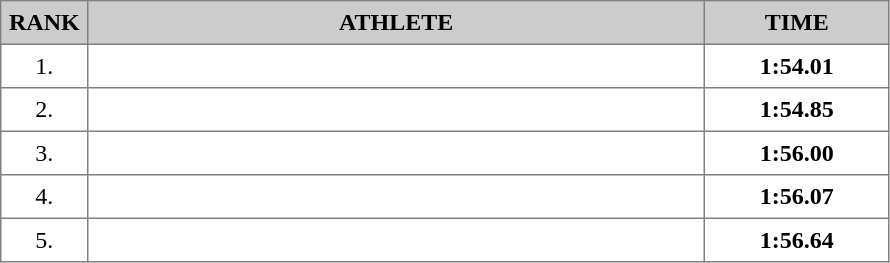<table border="1" cellspacing="2" cellpadding="5" style="border-collapse: collapse; font-size: 100%;">
<tr bgcolor="cccccc">
<th>RANK</th>
<th align="center" style="width: 25em">ATHLETE</th>
<th align="center" style="width: 7em">TIME</th>
</tr>
<tr>
<td align="center">1.</td>
<td></td>
<td align="center"><strong>1:54.01</strong></td>
</tr>
<tr>
<td align="center">2.</td>
<td></td>
<td align="center"><strong>1:54.85</strong></td>
</tr>
<tr>
<td align="center">3.</td>
<td></td>
<td align="center"><strong>1:56.00</strong></td>
</tr>
<tr>
<td align="center">4.</td>
<td></td>
<td align="center"><strong>1:56.07</strong></td>
</tr>
<tr>
<td align="center">5.</td>
<td></td>
<td align="center"><strong>1:56.64</strong></td>
</tr>
</table>
